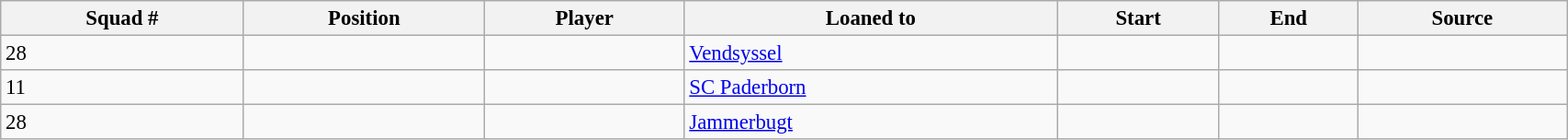<table class="wikitable sortable" style="width:90%; text-align:center; font-size:95%; text-align:left;">
<tr>
<th>Squad #</th>
<th>Position</th>
<th>Player</th>
<th>Loaned to</th>
<th>Start</th>
<th>End</th>
<th>Source</th>
</tr>
<tr>
<td>28</td>
<td></td>
<td></td>
<td> <a href='#'>Vendsyssel</a></td>
<td></td>
<td></td>
<td></td>
</tr>
<tr>
<td>11</td>
<td></td>
<td></td>
<td> <a href='#'>SC Paderborn</a></td>
<td></td>
<td></td>
<td></td>
</tr>
<tr>
<td>28</td>
<td></td>
<td></td>
<td> <a href='#'>Jammerbugt</a></td>
<td></td>
<td></td>
<td></td>
</tr>
</table>
